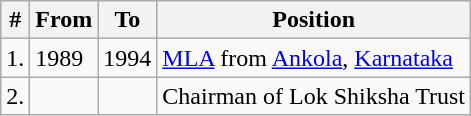<table class="wikitable sortable">
<tr>
<th>#</th>
<th>From</th>
<th>To</th>
<th>Position</th>
</tr>
<tr>
<td>1.</td>
<td>1989</td>
<td>1994</td>
<td><a href='#'>MLA</a> from <a href='#'>Ankola</a>, <a href='#'>Karnataka</a></td>
</tr>
<tr>
<td>2.</td>
<td></td>
<td></td>
<td>Chairman of Lok Shiksha Trust</td>
</tr>
</table>
